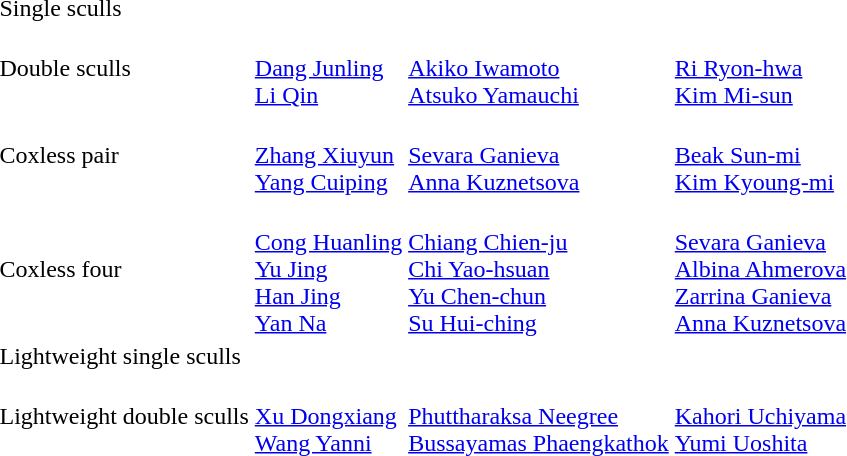<table>
<tr>
<td>Single sculls<br></td>
<td></td>
<td></td>
<td></td>
</tr>
<tr>
<td>Double sculls<br></td>
<td><br><a href='#'>Dang Junling</a><br><a href='#'>Li Qin</a></td>
<td><br><a href='#'>Akiko Iwamoto</a><br><a href='#'>Atsuko Yamauchi</a></td>
<td><br><a href='#'>Ri Ryon-hwa</a><br><a href='#'>Kim Mi-sun</a></td>
</tr>
<tr>
<td>Coxless pair<br></td>
<td><br><a href='#'>Zhang Xiuyun</a><br><a href='#'>Yang Cuiping</a></td>
<td><br><a href='#'>Sevara Ganieva</a><br><a href='#'>Anna Kuznetsova</a></td>
<td><br><a href='#'>Beak Sun-mi</a><br><a href='#'>Kim Kyoung-mi</a></td>
</tr>
<tr>
<td>Coxless four<br></td>
<td><br><a href='#'>Cong Huanling</a><br><a href='#'>Yu Jing</a><br><a href='#'>Han Jing</a><br><a href='#'>Yan Na</a></td>
<td><br><a href='#'>Chiang Chien-ju</a><br><a href='#'>Chi Yao-hsuan</a><br><a href='#'>Yu Chen-chun</a><br><a href='#'>Su Hui-ching</a></td>
<td><br><a href='#'>Sevara Ganieva</a><br><a href='#'>Albina Ahmerova</a><br><a href='#'>Zarrina Ganieva</a><br><a href='#'>Anna Kuznetsova</a></td>
</tr>
<tr>
<td>Lightweight single sculls<br></td>
<td></td>
<td></td>
<td></td>
</tr>
<tr>
<td>Lightweight double sculls<br></td>
<td><br><a href='#'>Xu Dongxiang</a><br><a href='#'>Wang Yanni</a></td>
<td><br><a href='#'>Phuttharaksa Neegree</a><br><a href='#'>Bussayamas Phaengkathok</a></td>
<td><br><a href='#'>Kahori Uchiyama</a><br><a href='#'>Yumi Uoshita</a></td>
</tr>
</table>
